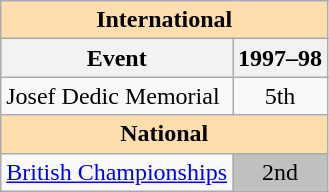<table class="wikitable" style="text-align:center">
<tr>
<th style="background-color: #ffdead; " colspan=2 align=center>International</th>
</tr>
<tr>
<th>Event</th>
<th>1997–98</th>
</tr>
<tr>
<td align=left>Josef Dedic Memorial</td>
<td>5th</td>
</tr>
<tr>
<th style="background-color: #ffdead; " colspan=2 align=center>National</th>
</tr>
<tr>
<td align=left><a href='#'>British Championships</a></td>
<td bgcolor=silver>2nd</td>
</tr>
</table>
